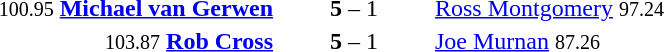<table style="text-align:center">
<tr>
<th width=223></th>
<th width=100></th>
<th width=223></th>
</tr>
<tr>
<td align=right><small>100.95</small> <strong><a href='#'>Michael van Gerwen</a></strong> </td>
<td><strong>5</strong> – 1</td>
<td align=left> <a href='#'>Ross Montgomery</a> <small>97.24</small></td>
</tr>
<tr>
<td align=right><small>103.87</small> <strong><a href='#'>Rob Cross</a></strong> </td>
<td><strong>5</strong> –  1</td>
<td align=left> <a href='#'>Joe Murnan</a> <small>87.26</small></td>
</tr>
</table>
